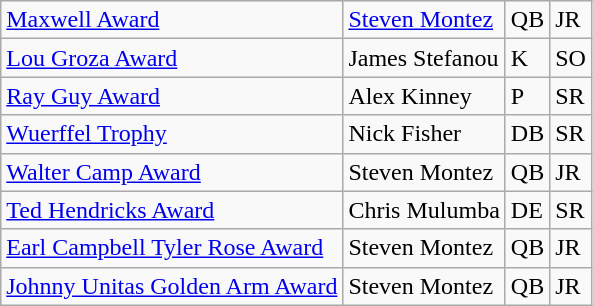<table class="wikitable">
<tr>
<td><a href='#'>Maxwell Award</a></td>
<td><a href='#'>Steven Montez</a></td>
<td>QB</td>
<td>JR</td>
</tr>
<tr>
<td><a href='#'>Lou Groza Award</a></td>
<td>James Stefanou</td>
<td>K</td>
<td>SO</td>
</tr>
<tr>
<td><a href='#'>Ray Guy Award</a></td>
<td>Alex Kinney</td>
<td>P</td>
<td>SR</td>
</tr>
<tr>
<td><a href='#'>Wuerffel Trophy</a></td>
<td>Nick Fisher</td>
<td>DB</td>
<td>SR</td>
</tr>
<tr>
<td><a href='#'>Walter Camp Award</a></td>
<td>Steven Montez</td>
<td>QB</td>
<td>JR</td>
</tr>
<tr>
<td><a href='#'>Ted Hendricks Award</a></td>
<td>Chris Mulumba</td>
<td>DE</td>
<td>SR</td>
</tr>
<tr>
<td><a href='#'>Earl Campbell Tyler Rose Award</a></td>
<td>Steven Montez</td>
<td>QB</td>
<td>JR</td>
</tr>
<tr>
<td><a href='#'>Johnny Unitas Golden Arm Award</a></td>
<td>Steven Montez</td>
<td>QB</td>
<td>JR</td>
</tr>
</table>
